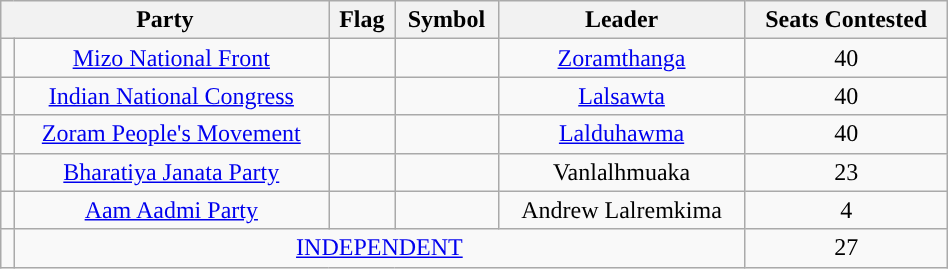<table class="wikitable" width="50%" style="text-align:center;">
<tr>
<th colspan="2">Party</th>
<th>Flag</th>
<th>Symbol</th>
<th>Leader</th>
<th>Seats Contested</th>
</tr>
<tr>
<td></td>
<td><a href='#'>Mizo National Front</a></td>
<td></td>
<td></td>
<td><a href='#'>Zoramthanga</a></td>
<td>40</td>
</tr>
<tr>
<td></td>
<td><a href='#'>Indian National Congress</a></td>
<td></td>
<td></td>
<td><a href='#'>Lalsawta</a></td>
<td>40</td>
</tr>
<tr>
<td></td>
<td><a href='#'>Zoram People's Movement</a></td>
<td></td>
<td></td>
<td><a href='#'>Lalduhawma</a></td>
<td>40</td>
</tr>
<tr>
<td></td>
<td><a href='#'>Bharatiya Janata Party</a></td>
<td></td>
<td></td>
<td>Vanlalhmuaka</td>
<td>23</td>
</tr>
<tr>
<td></td>
<td><a href='#'>Aam Aadmi Party</a></td>
<td></td>
<td></td>
<td>Andrew Lalremkima</td>
<td>4</td>
</tr>
<tr>
<td></td>
<td colspan="4"><a href='#'>INDEPENDENT</a></td>
<td colspan="2">27</td>
</tr>
</table>
